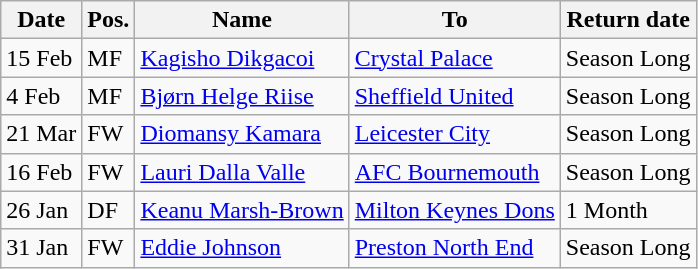<table class="wikitable">
<tr>
<th>Date</th>
<th>Pos.</th>
<th>Name</th>
<th>To</th>
<th>Return date</th>
</tr>
<tr>
<td>15 Feb</td>
<td>MF</td>
<td> <a href='#'>Kagisho Dikgacoi</a></td>
<td> <a href='#'>Crystal Palace</a></td>
<td>Season Long</td>
</tr>
<tr>
<td>4 Feb</td>
<td>MF</td>
<td> <a href='#'>Bjørn Helge Riise</a></td>
<td> <a href='#'>Sheffield United</a></td>
<td>Season Long</td>
</tr>
<tr>
<td>21 Mar</td>
<td>FW</td>
<td> <a href='#'>Diomansy Kamara</a></td>
<td> <a href='#'>Leicester City</a></td>
<td>Season Long</td>
</tr>
<tr>
<td>16 Feb</td>
<td>FW</td>
<td> <a href='#'>Lauri Dalla Valle</a></td>
<td> <a href='#'>AFC Bournemouth</a></td>
<td>Season Long</td>
</tr>
<tr>
<td>26 Jan</td>
<td>DF</td>
<td> <a href='#'>Keanu Marsh-Brown</a></td>
<td> <a href='#'>Milton Keynes Dons</a></td>
<td>1 Month</td>
</tr>
<tr>
<td>31 Jan</td>
<td>FW</td>
<td> <a href='#'>Eddie Johnson</a></td>
<td> <a href='#'>Preston North End</a></td>
<td>Season Long</td>
</tr>
</table>
